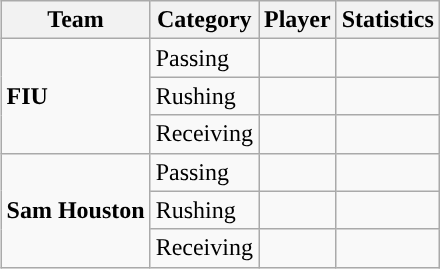<table class="wikitable" style="float: right;">
<tr>
<th>Team</th>
<th>Category</th>
<th>Player</th>
<th>Statistics</th>
</tr>
<tr>
<td rowspan=3><strong>FIU</strong></td>
<td>Passing</td>
<td></td>
<td></td>
</tr>
<tr>
<td>Rushing</td>
<td></td>
<td></td>
</tr>
<tr>
<td>Receiving</td>
<td></td>
<td></td>
</tr>
<tr>
<td rowspan=3><strong>Sam Houston</strong></td>
<td>Passing</td>
<td></td>
<td></td>
</tr>
<tr>
<td>Rushing</td>
<td></td>
<td></td>
</tr>
<tr>
<td>Receiving</td>
<td></td>
<td></td>
</tr>
</table>
